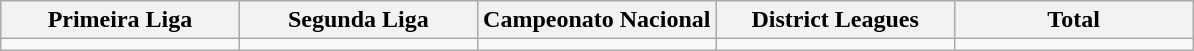<table class="wikitable">
<tr>
<th width="20%">Primeira Liga</th>
<th width="20%">Segunda Liga</th>
<th width="20%">Campeonato Nacional</th>
<th width="20%">District Leagues</th>
<th width="20%">Total</th>
</tr>
<tr>
<td></td>
<td></td>
<td></td>
<td></td>
<td></td>
</tr>
</table>
